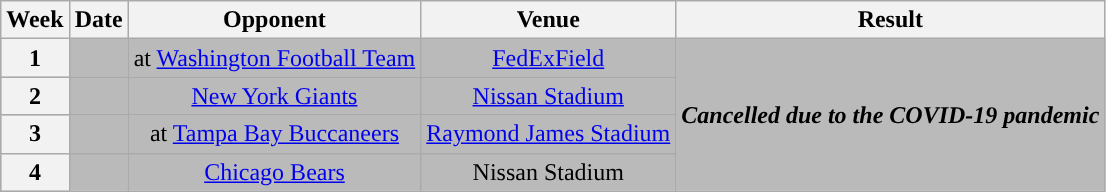<table class="wikitable" style="text-align:center">
<tr>
<th>Week</th>
<th>Date</th>
<th>Opponent</th>
<th>Venue</th>
<th>Result</th>
</tr>
<tr style="background:#bababa">
<th>1</th>
<td></td>
<td>at <a href='#'>Washington Football Team</a></td>
<td><a href='#'>FedExField</a></td>
<td rowspan=4><strong><em>Cancelled due to the COVID-19 pandemic</em></strong></td>
</tr>
<tr style="background:#bababa">
<th>2</th>
<td></td>
<td><a href='#'>New York Giants</a></td>
<td><a href='#'>Nissan Stadium</a></td>
</tr>
<tr style="background:#bababa">
<th>3</th>
<td></td>
<td>at <a href='#'>Tampa Bay Buccaneers</a></td>
<td><a href='#'>Raymond James Stadium</a></td>
</tr>
<tr style="background:#bababa">
<th>4</th>
<td></td>
<td><a href='#'>Chicago Bears</a></td>
<td>Nissan Stadium</td>
</tr>
</table>
